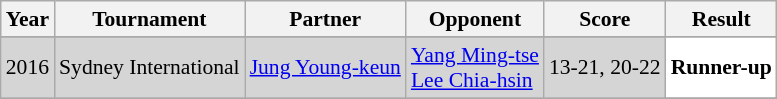<table class="sortable wikitable" style="font-size: 90%;">
<tr>
<th>Year</th>
<th>Tournament</th>
<th>Partner</th>
<th>Opponent</th>
<th>Score</th>
<th>Result</th>
</tr>
<tr>
</tr>
<tr style="background:#D5D5D5">
<td align="center">2016</td>
<td align="left">Sydney International</td>
<td align="left"> <a href='#'>Jung Young-keun</a></td>
<td align="left"> <a href='#'>Yang Ming-tse</a><br> <a href='#'>Lee Chia-hsin</a></td>
<td align="left">13-21, 20-22</td>
<td style="text-align:left; background:white"> <strong>Runner-up</strong></td>
</tr>
<tr>
</tr>
</table>
